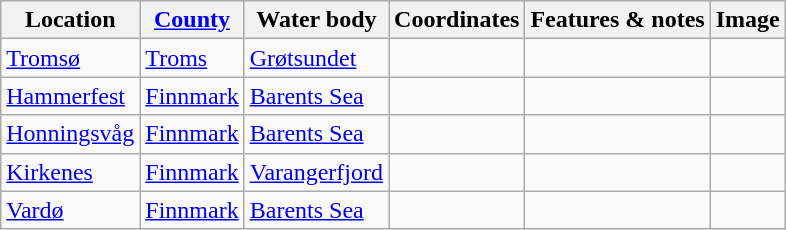<table class="wikitable sortable">
<tr>
<th>Location</th>
<th><a href='#'>County</a></th>
<th>Water body</th>
<th>Coordinates</th>
<th>Features & notes</th>
<th class="unsortable">Image</th>
</tr>
<tr>
<td><a href='#'>Tromsø</a></td>
<td><a href='#'>Troms</a></td>
<td><a href='#'>Grøtsundet</a></td>
<td></td>
<td></td>
<td></td>
</tr>
<tr>
<td><a href='#'>Hammerfest</a></td>
<td><a href='#'>Finnmark</a></td>
<td><a href='#'>Barents Sea</a></td>
<td></td>
<td></td>
<td></td>
</tr>
<tr>
<td><a href='#'>Honningsvåg</a></td>
<td><a href='#'>Finnmark</a></td>
<td><a href='#'>Barents Sea</a></td>
<td></td>
<td></td>
<td></td>
</tr>
<tr>
<td><a href='#'>Kirkenes</a></td>
<td><a href='#'>Finnmark</a></td>
<td><a href='#'>Varangerfjord</a></td>
<td></td>
<td></td>
<td></td>
</tr>
<tr>
<td><a href='#'>Vardø</a></td>
<td><a href='#'>Finnmark</a></td>
<td><a href='#'>Barents Sea</a></td>
<td></td>
<td></td>
<td></td>
</tr>
</table>
